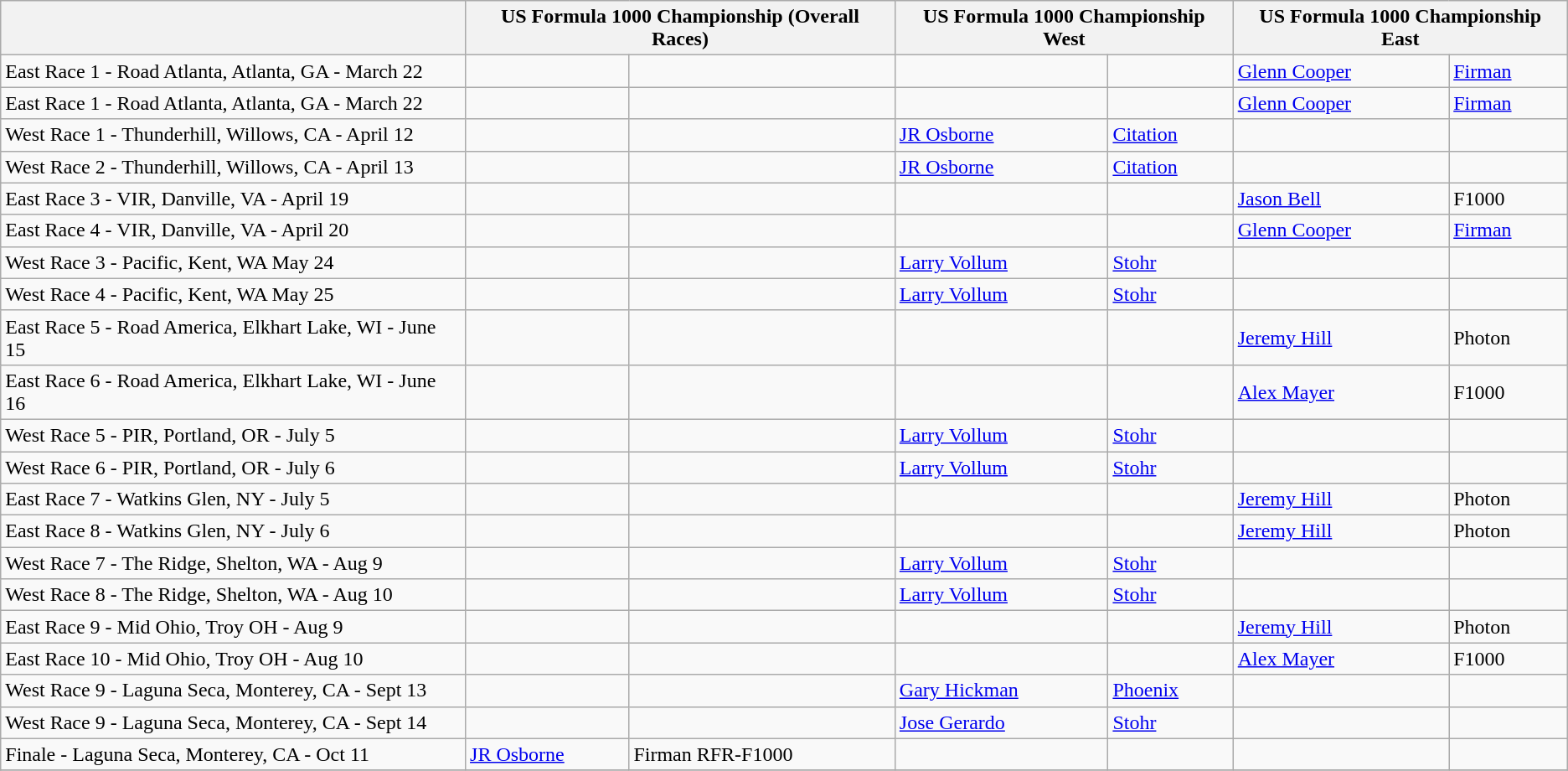<table class="wikitable">
<tr>
<th></th>
<th colspan=2>US Formula 1000 Championship (Overall Races)</th>
<th colspan=2>US Formula 1000 Championship West</th>
<th colspan=2>US Formula 1000 Championship East</th>
</tr>
<tr>
<td>East Race 1 - Road Atlanta, Atlanta, GA - March 22</td>
<td></td>
<td></td>
<td></td>
<td></td>
<td><a href='#'>Glenn Cooper</a></td>
<td><a href='#'>Firman</a></td>
</tr>
<tr>
<td>East Race 1 - Road Atlanta, Atlanta, GA - March 22</td>
<td></td>
<td></td>
<td></td>
<td></td>
<td><a href='#'>Glenn Cooper</a></td>
<td><a href='#'>Firman</a></td>
</tr>
<tr>
<td>West Race 1 - Thunderhill, Willows, CA - April 12</td>
<td></td>
<td></td>
<td><a href='#'>JR Osborne</a></td>
<td><a href='#'>Citation</a></td>
<td></td>
<td></td>
</tr>
<tr>
<td>West Race 2 - Thunderhill, Willows, CA - April 13</td>
<td></td>
<td></td>
<td><a href='#'>JR Osborne</a></td>
<td><a href='#'>Citation</a></td>
<td></td>
<td></td>
</tr>
<tr>
<td>East Race 3 - VIR, Danville, VA - April 19</td>
<td></td>
<td></td>
<td></td>
<td></td>
<td><a href='#'>Jason Bell</a></td>
<td>F1000</td>
</tr>
<tr>
<td>East Race 4 - VIR, Danville, VA - April 20</td>
<td></td>
<td></td>
<td></td>
<td></td>
<td><a href='#'>Glenn Cooper</a></td>
<td><a href='#'>Firman</a></td>
</tr>
<tr>
<td>West Race 3 - Pacific, Kent, WA May 24</td>
<td></td>
<td></td>
<td><a href='#'>Larry Vollum</a></td>
<td><a href='#'>Stohr</a></td>
<td></td>
<td></td>
</tr>
<tr>
<td>West Race 4 - Pacific, Kent, WA May 25</td>
<td></td>
<td></td>
<td><a href='#'>Larry Vollum</a></td>
<td><a href='#'>Stohr</a></td>
<td></td>
<td></td>
</tr>
<tr>
<td>East Race 5 - Road America, Elkhart Lake, WI - June 15</td>
<td></td>
<td></td>
<td></td>
<td></td>
<td><a href='#'>Jeremy Hill</a></td>
<td>Photon</td>
</tr>
<tr>
<td>East Race 6 - Road America, Elkhart Lake, WI - June 16</td>
<td></td>
<td></td>
<td></td>
<td></td>
<td><a href='#'>Alex Mayer</a></td>
<td>F1000</td>
</tr>
<tr>
<td>West Race 5 - PIR, Portland, OR - July 5</td>
<td></td>
<td></td>
<td><a href='#'>Larry Vollum</a></td>
<td><a href='#'>Stohr</a></td>
<td></td>
<td></td>
</tr>
<tr>
<td>West Race 6 - PIR, Portland, OR - July 6</td>
<td></td>
<td></td>
<td><a href='#'>Larry Vollum</a></td>
<td><a href='#'>Stohr</a></td>
<td></td>
<td></td>
</tr>
<tr>
<td>East Race 7 - Watkins Glen, NY - July 5</td>
<td></td>
<td></td>
<td></td>
<td></td>
<td><a href='#'>Jeremy Hill</a></td>
<td>Photon</td>
</tr>
<tr>
<td>East Race 8 - Watkins Glen, NY - July 6</td>
<td></td>
<td></td>
<td></td>
<td></td>
<td><a href='#'>Jeremy Hill</a></td>
<td>Photon</td>
</tr>
<tr>
<td>West Race 7 - The Ridge, Shelton, WA - Aug 9</td>
<td></td>
<td></td>
<td><a href='#'>Larry Vollum</a></td>
<td><a href='#'>Stohr</a></td>
<td></td>
<td></td>
</tr>
<tr>
<td>West Race 8 - The Ridge, Shelton, WA - Aug 10</td>
<td></td>
<td></td>
<td><a href='#'>Larry Vollum</a></td>
<td><a href='#'>Stohr</a></td>
<td></td>
<td></td>
</tr>
<tr>
<td>East Race 9 - Mid Ohio, Troy OH - Aug 9</td>
<td></td>
<td></td>
<td></td>
<td></td>
<td><a href='#'>Jeremy Hill</a></td>
<td>Photon</td>
</tr>
<tr>
<td>East Race 10 - Mid Ohio, Troy OH - Aug 10</td>
<td></td>
<td></td>
<td></td>
<td></td>
<td><a href='#'>Alex Mayer</a></td>
<td>F1000</td>
</tr>
<tr>
<td>West Race 9 - Laguna Seca, Monterey, CA - Sept 13</td>
<td></td>
<td></td>
<td><a href='#'>Gary Hickman</a></td>
<td><a href='#'>Phoenix</a></td>
<td></td>
<td></td>
</tr>
<tr>
<td>West Race 9 - Laguna Seca, Monterey, CA - Sept 14</td>
<td></td>
<td></td>
<td><a href='#'>Jose Gerardo</a></td>
<td><a href='#'>Stohr</a></td>
<td></td>
<td></td>
</tr>
<tr>
<td>Finale - Laguna Seca, Monterey, CA - Oct 11</td>
<td><a href='#'>JR Osborne</a></td>
<td>Firman RFR-F1000</td>
<td></td>
<td></td>
<td></td>
<td></td>
</tr>
<tr>
</tr>
</table>
